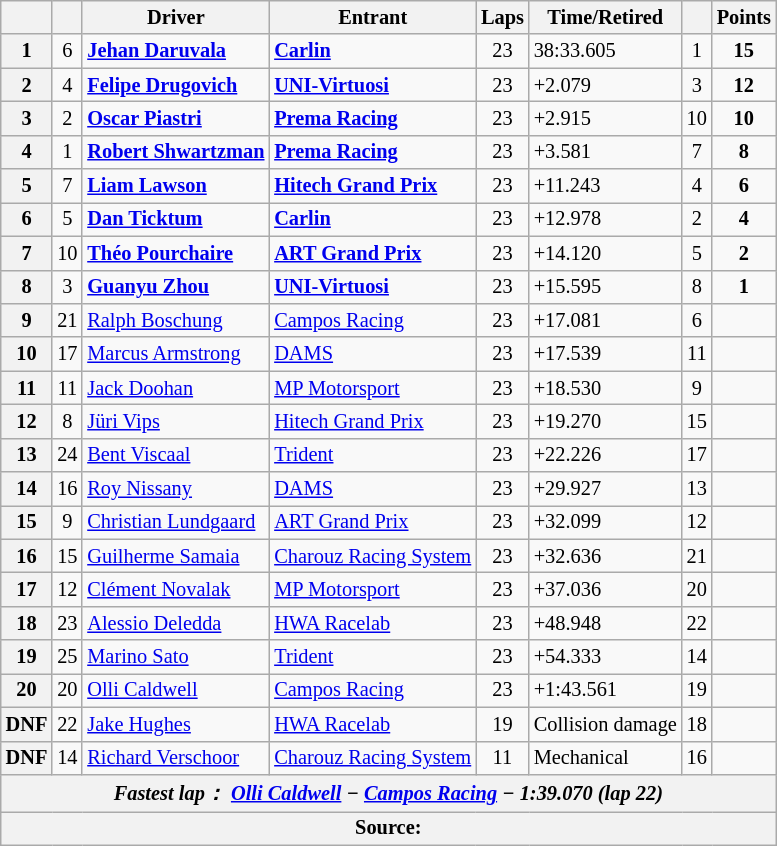<table class="wikitable" style="font-size:85%">
<tr>
<th scope="col"></th>
<th scope="col"></th>
<th scope="col">Driver</th>
<th scope="col">Entrant</th>
<th scope="col">Laps</th>
<th scope="col">Time/Retired</th>
<th scope="col"></th>
<th scope="col">Points</th>
</tr>
<tr>
<th scope="row">1</th>
<td align="center">6</td>
<td><strong> <a href='#'>Jehan Daruvala</a></strong></td>
<td><a href='#'><strong>Carlin</strong></a></td>
<td align="center">23</td>
<td>38:33.605</td>
<td align="center">1</td>
<td align="center"><strong>15</strong></td>
</tr>
<tr>
<th scope="row">2</th>
<td align="center">4</td>
<td><strong> <a href='#'>Felipe Drugovich</a></strong></td>
<td><a href='#'><strong>UNI-Virtuosi</strong></a></td>
<td align="center">23</td>
<td>+2.079</td>
<td align="center">3</td>
<td align="center"><strong>12</strong></td>
</tr>
<tr>
<th scope="row">3</th>
<td align="center">2</td>
<td><strong> <a href='#'>Oscar Piastri</a></strong></td>
<td><a href='#'><strong>Prema Racing</strong></a></td>
<td align="center">23</td>
<td>+2.915</td>
<td align="center">10</td>
<td align="center"><strong>10</strong></td>
</tr>
<tr>
<th scope="row">4</th>
<td align="center">1</td>
<td><strong> <a href='#'>Robert Shwartzman</a></strong></td>
<td><a href='#'><strong>Prema Racing</strong></a></td>
<td align="center">23</td>
<td>+3.581</td>
<td align="center">7</td>
<td align="center"><strong>8</strong></td>
</tr>
<tr>
<th scope="row">5</th>
<td align="center">7</td>
<td><strong> <a href='#'>Liam Lawson</a></strong></td>
<td><strong><a href='#'>Hitech Grand Prix</a></strong></td>
<td align="center">23</td>
<td>+11.243</td>
<td align="center">4</td>
<td align="center"><strong>6</strong></td>
</tr>
<tr>
<th scope="row">6</th>
<td align="center">5</td>
<td><strong> <a href='#'>Dan Ticktum</a></strong></td>
<td><a href='#'><strong>Carlin</strong></a></td>
<td align="center">23</td>
<td>+12.978</td>
<td align="center">2</td>
<td align="center"><strong>4</strong></td>
</tr>
<tr>
<th scope="row">7</th>
<td align="center">10</td>
<td><strong> <a href='#'>Théo Pourchaire</a></strong></td>
<td><strong><a href='#'>ART Grand Prix</a></strong></td>
<td align="center">23</td>
<td>+14.120</td>
<td align="center">5</td>
<td align="center"><strong>2</strong></td>
</tr>
<tr>
<th scope="row">8</th>
<td align="center">3</td>
<td><strong> <a href='#'>Guanyu Zhou</a></strong></td>
<td><a href='#'><strong>UNI-Virtuosi</strong></a></td>
<td align="center">23</td>
<td>+15.595</td>
<td align="center">8</td>
<td align="center"><strong>1</strong></td>
</tr>
<tr>
<th scope="row">9</th>
<td align="center">21</td>
<td> <a href='#'>Ralph Boschung</a></td>
<td><a href='#'>Campos Racing</a></td>
<td align="center">23</td>
<td>+17.081</td>
<td align="center">6</td>
<td align="center"></td>
</tr>
<tr>
<th scope="row">10</th>
<td align="center">17</td>
<td> <a href='#'>Marcus Armstrong</a></td>
<td><a href='#'>DAMS</a></td>
<td align="center">23</td>
<td>+17.539</td>
<td align="center">11</td>
<td align="center"></td>
</tr>
<tr>
<th scope="row">11</th>
<td align="center">11</td>
<td> <a href='#'>Jack Doohan</a></td>
<td><a href='#'>MP Motorsport</a></td>
<td align="center">23</td>
<td>+18.530</td>
<td align="center">9</td>
<td align="center"></td>
</tr>
<tr>
<th scope="row">12</th>
<td align="center">8</td>
<td> <a href='#'>Jüri Vips</a></td>
<td><a href='#'>Hitech Grand Prix</a></td>
<td align="center">23</td>
<td>+19.270</td>
<td align="center">15</td>
<td align="center"></td>
</tr>
<tr>
<th scope="row">13</th>
<td align="center">24</td>
<td> <a href='#'>Bent Viscaal</a></td>
<td><a href='#'>Trident</a></td>
<td align="center">23</td>
<td>+22.226</td>
<td align="center">17</td>
<td align="center"></td>
</tr>
<tr>
<th scope="row">14</th>
<td align="center">16</td>
<td> <a href='#'>Roy Nissany</a></td>
<td><a href='#'>DAMS</a></td>
<td align="center">23</td>
<td>+29.927</td>
<td align="center">13</td>
<td align="center"></td>
</tr>
<tr>
<th scope="row">15</th>
<td align="center">9</td>
<td> <a href='#'>Christian Lundgaard</a></td>
<td><a href='#'>ART Grand Prix</a></td>
<td align="center">23</td>
<td>+32.099</td>
<td align="center">12</td>
<td align="center"></td>
</tr>
<tr>
<th scope="row">16</th>
<td align="center">15</td>
<td> <a href='#'>Guilherme Samaia</a></td>
<td><a href='#'>Charouz Racing System</a></td>
<td align="center">23</td>
<td>+32.636</td>
<td align="center">21</td>
<td align="center"></td>
</tr>
<tr>
<th scope="row">17</th>
<td align="center">12</td>
<td> <a href='#'>Clément Novalak</a></td>
<td><a href='#'>MP Motorsport</a></td>
<td align="center">23</td>
<td>+37.036</td>
<td align="center">20</td>
<td align="center"></td>
</tr>
<tr>
<th scope="row">18</th>
<td align="center">23</td>
<td> <a href='#'>Alessio Deledda</a></td>
<td><a href='#'>HWA Racelab</a></td>
<td align="center">23</td>
<td>+48.948</td>
<td align="center">22</td>
<td align="center"></td>
</tr>
<tr>
<th scope="row">19</th>
<td align="center">25</td>
<td> <a href='#'>Marino Sato</a></td>
<td><a href='#'>Trident</a></td>
<td align="center">23</td>
<td>+54.333</td>
<td align="center">14</td>
<td align="center"></td>
</tr>
<tr>
<th scope="row">20</th>
<td align="center">20</td>
<td> <a href='#'>Olli Caldwell</a></td>
<td><a href='#'>Campos Racing</a></td>
<td align="center">23</td>
<td>+1:43.561</td>
<td align="center">19</td>
<td align="center"></td>
</tr>
<tr>
<th scope="row">DNF</th>
<td align="center">22</td>
<td> <a href='#'>Jake Hughes</a></td>
<td><a href='#'>HWA Racelab</a></td>
<td align="center">19</td>
<td>Collision damage</td>
<td align="center">18</td>
<td align="center"></td>
</tr>
<tr>
<th scope="row">DNF</th>
<td align="center">14</td>
<td> <a href='#'>Richard Verschoor</a></td>
<td><a href='#'>Charouz Racing System</a></td>
<td align="center">11</td>
<td>Mechanical</td>
<td align="center">16</td>
<td align="center"></td>
</tr>
<tr>
<th colspan="8" align="center"><em>Fastest lap： <a href='#'>Olli Caldwell</a> − <a href='#'>Campos Racing</a> − 1:39.070 (lap 22)</em></th>
</tr>
<tr>
<th colspan="8">Source:</th>
</tr>
</table>
